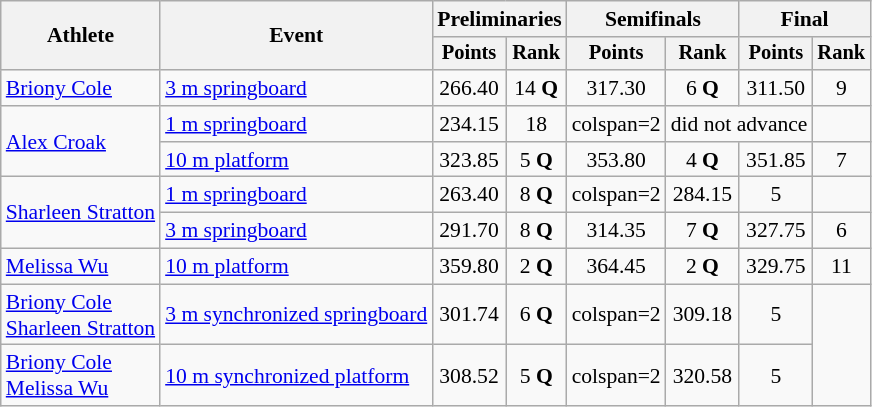<table class=wikitable style="font-size:90%;">
<tr>
<th rowspan="2">Athlete</th>
<th rowspan="2">Event</th>
<th colspan="2">Preliminaries</th>
<th colspan="2">Semifinals</th>
<th colspan="2">Final</th>
</tr>
<tr style="font-size:95%">
<th>Points</th>
<th>Rank</th>
<th>Points</th>
<th>Rank</th>
<th>Points</th>
<th>Rank</th>
</tr>
<tr align=center>
<td align=left><a href='#'>Briony Cole</a></td>
<td align=left><a href='#'>3 m springboard</a></td>
<td>266.40</td>
<td>14 <strong>Q</strong></td>
<td>317.30</td>
<td>6 <strong>Q</strong></td>
<td>311.50</td>
<td>9</td>
</tr>
<tr align=center>
<td align=left rowspan=2><a href='#'>Alex Croak</a></td>
<td align=left><a href='#'>1 m springboard</a></td>
<td>234.15</td>
<td>18</td>
<td>colspan=2 </td>
<td colspan=2>did not advance</td>
</tr>
<tr align=center>
<td align=left><a href='#'>10 m platform</a></td>
<td>323.85</td>
<td>5 <strong>Q</strong></td>
<td>353.80</td>
<td>4 <strong>Q</strong></td>
<td>351.85</td>
<td>7</td>
</tr>
<tr align=center>
<td align=left rowspan=2><a href='#'>Sharleen Stratton</a></td>
<td align=left><a href='#'>1 m springboard</a></td>
<td>263.40</td>
<td>8 <strong>Q</strong></td>
<td>colspan=2</td>
<td>284.15</td>
<td>5</td>
</tr>
<tr align=center>
<td align=left><a href='#'>3 m springboard</a></td>
<td>291.70</td>
<td>8 <strong>Q</strong></td>
<td>314.35</td>
<td>7 <strong>Q</strong></td>
<td>327.75</td>
<td>6</td>
</tr>
<tr align=center>
<td align=left><a href='#'>Melissa Wu</a></td>
<td align=left><a href='#'>10 m platform</a></td>
<td>359.80</td>
<td>2 <strong>Q</strong></td>
<td>364.45</td>
<td>2 <strong>Q</strong></td>
<td>329.75</td>
<td>11</td>
</tr>
<tr align=center>
<td align=left><a href='#'>Briony Cole</a><br><a href='#'>Sharleen Stratton</a></td>
<td align=left><a href='#'>3 m synchronized springboard</a></td>
<td>301.74</td>
<td>6 <strong>Q</strong></td>
<td>colspan=2 </td>
<td>309.18</td>
<td>5</td>
</tr>
<tr align=center>
<td align=left><a href='#'>Briony Cole</a><br><a href='#'>Melissa Wu</a></td>
<td align=left><a href='#'>10 m synchronized platform</a></td>
<td>308.52</td>
<td>5 <strong>Q</strong></td>
<td>colspan=2 </td>
<td>320.58</td>
<td>5</td>
</tr>
</table>
